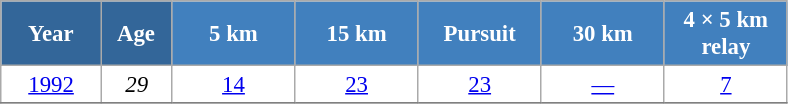<table class="wikitable" style="font-size:95%; text-align:center; border:grey solid 1px; border-collapse:collapse; background:#ffffff;">
<tr>
<th style="background-color:#369; color:white; width:60px;"> Year </th>
<th style="background-color:#369; color:white; width:40px;"> Age </th>
<th style="background-color:#4180be; color:white; width:75px;"> 5 km </th>
<th style="background-color:#4180be; color:white; width:75px;"> 15 km </th>
<th style="background-color:#4180be; color:white; width:75px;"> Pursuit </th>
<th style="background-color:#4180be; color:white; width:75px;"> 30 km </th>
<th style="background-color:#4180be; color:white; width:75px;"> 4 × 5 km <br> relay </th>
</tr>
<tr>
<td><a href='#'>1992</a></td>
<td><em>29</em></td>
<td><a href='#'>14</a></td>
<td><a href='#'>23</a></td>
<td><a href='#'>23</a></td>
<td><a href='#'>—</a></td>
<td><a href='#'>7</a></td>
</tr>
<tr>
</tr>
</table>
